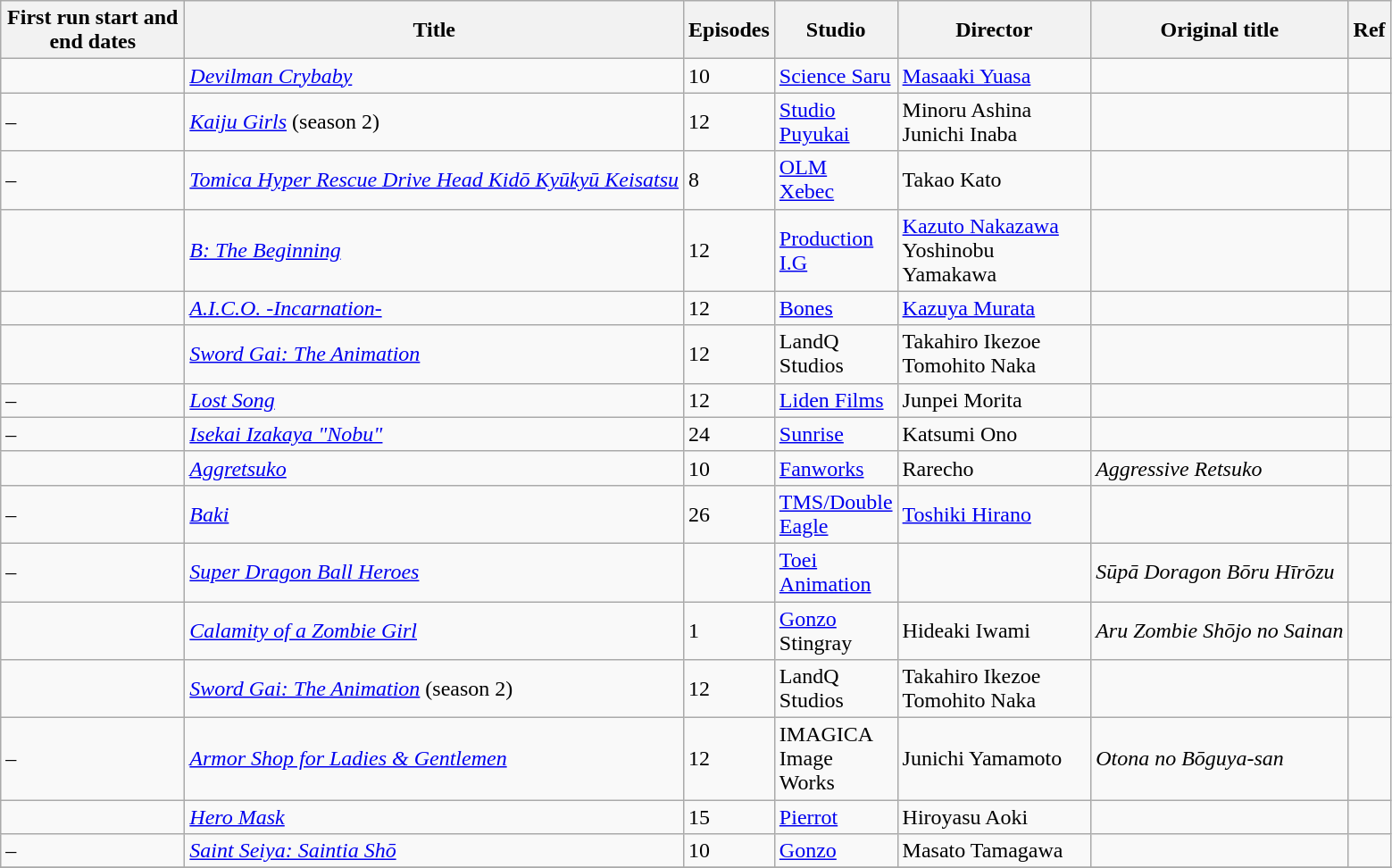<table class="wikitable sortable" border="1">
<tr>
<th data-sort-type="text" width="130px">First run start and end dates</th>
<th>Title</th>
<th width="8px">Episodes</th>
<th width="65px">Studio</th>
<th width="137px">Director</th>
<th>Original title</th>
<th class="unsortable" width="5px">Ref</th>
</tr>
<tr>
<td></td>
<td><em><a href='#'>Devilman Crybaby</a></em></td>
<td>10</td>
<td><a href='#'>Science Saru</a></td>
<td><a href='#'>Masaaki Yuasa</a></td>
<td></td>
<td></td>
</tr>
<tr>
<td> – </td>
<td><em><a href='#'>Kaiju Girls</a></em> (season 2)</td>
<td>12</td>
<td><a href='#'>Studio Puyukai</a></td>
<td>Minoru Ashina<br>Junichi Inaba</td>
<td></td>
<td></td>
</tr>
<tr>
<td> – </td>
<td><em><a href='#'>Tomica Hyper Rescue Drive Head Kidō Kyūkyū Keisatsu</a></em></td>
<td>8</td>
<td><a href='#'>OLM</a><br><a href='#'>Xebec</a></td>
<td>Takao Kato</td>
<td></td>
<td></td>
</tr>
<tr>
<td></td>
<td><em><a href='#'>B: The Beginning</a></em></td>
<td>12</td>
<td><a href='#'>Production I.G</a></td>
<td><a href='#'>Kazuto Nakazawa</a><br>Yoshinobu Yamakawa</td>
<td></td>
<td></td>
</tr>
<tr>
<td></td>
<td><em><a href='#'>A.I.C.O. -Incarnation-</a></em></td>
<td>12</td>
<td><a href='#'>Bones</a></td>
<td><a href='#'>Kazuya Murata</a></td>
<td></td>
<td></td>
</tr>
<tr>
<td></td>
<td><em><a href='#'>Sword Gai: The Animation</a></em></td>
<td>12</td>
<td>LandQ Studios</td>
<td>Takahiro Ikezoe<br>Tomohito Naka</td>
<td></td>
<td></td>
</tr>
<tr>
<td> – </td>
<td><em><a href='#'>Lost Song</a></em></td>
<td>12</td>
<td><a href='#'>Liden Films</a></td>
<td>Junpei Morita</td>
<td></td>
<td></td>
</tr>
<tr>
<td> – </td>
<td><em><a href='#'>Isekai Izakaya "Nobu"</a></em></td>
<td>24</td>
<td><a href='#'>Sunrise</a></td>
<td>Katsumi Ono</td>
<td></td>
<td></td>
</tr>
<tr>
<td></td>
<td><em><a href='#'>Aggretsuko</a></em></td>
<td>10</td>
<td><a href='#'>Fanworks</a></td>
<td>Rarecho</td>
<td><em>Aggressive Retsuko</em></td>
<td></td>
</tr>
<tr>
<td> – </td>
<td><em><a href='#'>Baki</a></em></td>
<td>26</td>
<td><a href='#'>TMS/Double Eagle</a></td>
<td><a href='#'>Toshiki Hirano</a></td>
<td></td>
<td></td>
</tr>
<tr>
<td> –</td>
<td><em><a href='#'>Super Dragon Ball Heroes</a></em></td>
<td></td>
<td><a href='#'>Toei Animation</a></td>
<td></td>
<td><em>Sūpā Doragon Bōru Hīrōzu</em></td>
<td></td>
</tr>
<tr>
<td></td>
<td><em><a href='#'>Calamity of a Zombie Girl</a></em></td>
<td>1</td>
<td><a href='#'>Gonzo</a><br>Stingray</td>
<td>Hideaki Iwami</td>
<td><em>Aru Zombie Shōjo no Sainan</em></td>
<td></td>
</tr>
<tr>
<td></td>
<td><em><a href='#'>Sword Gai: The Animation</a></em> (season 2)</td>
<td>12</td>
<td>LandQ Studios</td>
<td>Takahiro Ikezoe<br>Tomohito Naka</td>
<td></td>
<td></td>
</tr>
<tr>
<td> – </td>
<td><em><a href='#'>Armor Shop for Ladies & Gentlemen</a></em></td>
<td>12</td>
<td>IMAGICA Image Works</td>
<td>Junichi Yamamoto</td>
<td><em>Otona no Bōguya-san</em></td>
<td></td>
</tr>
<tr>
<td></td>
<td><em><a href='#'>Hero Mask</a></em></td>
<td>15</td>
<td><a href='#'>Pierrot</a></td>
<td>Hiroyasu Aoki</td>
<td></td>
<td></td>
</tr>
<tr>
<td> – </td>
<td><em><a href='#'>Saint Seiya: Saintia Shō</a></em></td>
<td>10</td>
<td><a href='#'>Gonzo</a></td>
<td>Masato Tamagawa</td>
<td></td>
<td></td>
</tr>
<tr>
</tr>
</table>
